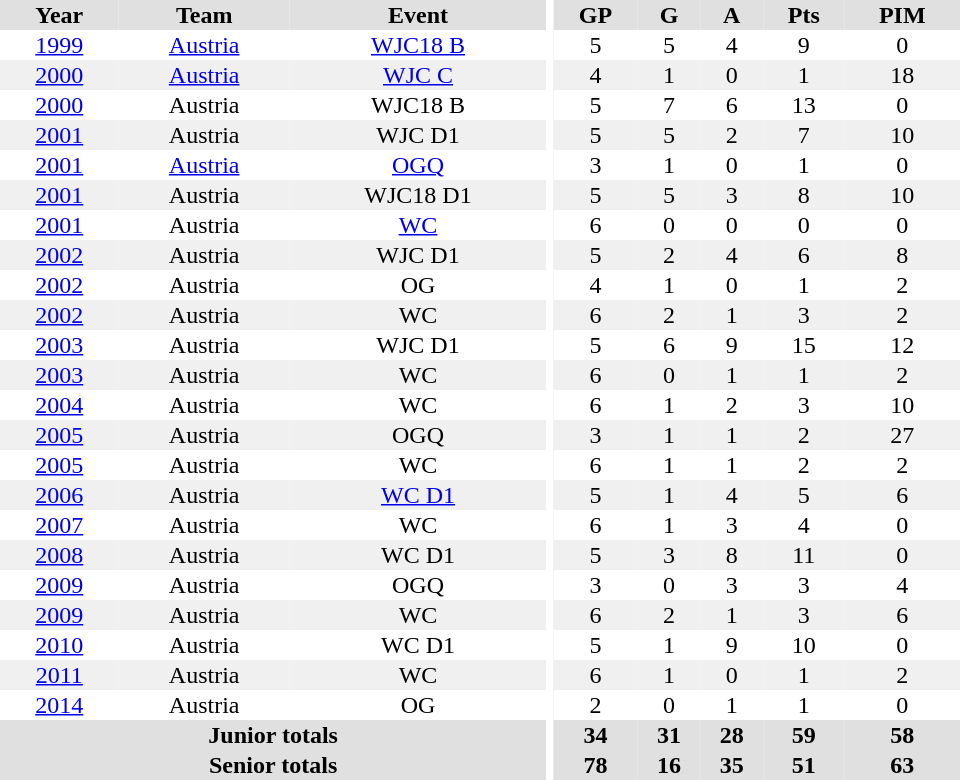<table border="0" cellpadding="1" cellspacing="0" ID="Table3" style="text-align:center; width:40em">
<tr ALIGN="center" bgcolor="#e0e0e0">
<th>Year</th>
<th>Team</th>
<th>Event</th>
<th rowspan="102" bgcolor="#ffffff"></th>
<th>GP</th>
<th>G</th>
<th>A</th>
<th>Pts</th>
<th>PIM</th>
</tr>
<tr>
<td><a href='#'>1999</a></td>
<td><a href='#'>Austria</a></td>
<td><a href='#'>WJC18 B</a></td>
<td>5</td>
<td>5</td>
<td>4</td>
<td>9</td>
<td>0</td>
</tr>
<tr bgcolor="#f0f0f0">
<td><a href='#'>2000</a></td>
<td><a href='#'>Austria</a></td>
<td><a href='#'>WJC C</a></td>
<td>4</td>
<td>1</td>
<td>0</td>
<td>1</td>
<td>18</td>
</tr>
<tr>
<td><a href='#'>2000</a></td>
<td>Austria</td>
<td>WJC18 B</td>
<td>5</td>
<td>7</td>
<td>6</td>
<td>13</td>
<td>0</td>
</tr>
<tr bgcolor="#f0f0f0">
<td><a href='#'>2001</a></td>
<td>Austria</td>
<td>WJC D1</td>
<td>5</td>
<td>5</td>
<td>2</td>
<td>7</td>
<td>10</td>
</tr>
<tr>
<td><a href='#'>2001</a></td>
<td><a href='#'>Austria</a></td>
<td><a href='#'>OGQ</a></td>
<td>3</td>
<td>1</td>
<td>0</td>
<td>1</td>
<td>0</td>
</tr>
<tr bgcolor="#f0f0f0">
<td><a href='#'>2001</a></td>
<td>Austria</td>
<td>WJC18 D1</td>
<td>5</td>
<td>5</td>
<td>3</td>
<td>8</td>
<td>10</td>
</tr>
<tr>
<td><a href='#'>2001</a></td>
<td>Austria</td>
<td><a href='#'>WC</a></td>
<td>6</td>
<td>0</td>
<td>0</td>
<td>0</td>
<td>0</td>
</tr>
<tr bgcolor="#f0f0f0">
<td><a href='#'>2002</a></td>
<td>Austria</td>
<td>WJC D1</td>
<td>5</td>
<td>2</td>
<td>4</td>
<td>6</td>
<td>8</td>
</tr>
<tr>
<td><a href='#'>2002</a></td>
<td>Austria</td>
<td>OG</td>
<td>4</td>
<td>1</td>
<td>0</td>
<td>1</td>
<td>2</td>
</tr>
<tr bgcolor="#f0f0f0">
<td><a href='#'>2002</a></td>
<td>Austria</td>
<td>WC</td>
<td>6</td>
<td>2</td>
<td>1</td>
<td>3</td>
<td>2</td>
</tr>
<tr>
<td><a href='#'>2003</a></td>
<td>Austria</td>
<td>WJC D1</td>
<td>5</td>
<td>6</td>
<td>9</td>
<td>15</td>
<td>12</td>
</tr>
<tr bgcolor="#f0f0f0">
<td><a href='#'>2003</a></td>
<td>Austria</td>
<td>WC</td>
<td>6</td>
<td>0</td>
<td>1</td>
<td>1</td>
<td>2</td>
</tr>
<tr>
<td><a href='#'>2004</a></td>
<td>Austria</td>
<td>WC</td>
<td>6</td>
<td>1</td>
<td>2</td>
<td>3</td>
<td>10</td>
</tr>
<tr bgcolor="#f0f0f0">
<td><a href='#'>2005</a></td>
<td>Austria</td>
<td>OGQ</td>
<td>3</td>
<td>1</td>
<td>1</td>
<td>2</td>
<td>27</td>
</tr>
<tr>
<td><a href='#'>2005</a></td>
<td>Austria</td>
<td>WC</td>
<td>6</td>
<td>1</td>
<td>1</td>
<td>2</td>
<td>2</td>
</tr>
<tr bgcolor="#f0f0f0">
<td><a href='#'>2006</a></td>
<td>Austria</td>
<td><a href='#'>WC D1</a></td>
<td>5</td>
<td>1</td>
<td>4</td>
<td>5</td>
<td>6</td>
</tr>
<tr>
<td><a href='#'>2007</a></td>
<td>Austria</td>
<td>WC</td>
<td>6</td>
<td>1</td>
<td>3</td>
<td>4</td>
<td>0</td>
</tr>
<tr bgcolor="#f0f0f0">
<td><a href='#'>2008</a></td>
<td>Austria</td>
<td>WC D1</td>
<td>5</td>
<td>3</td>
<td>8</td>
<td>11</td>
<td>0</td>
</tr>
<tr>
<td><a href='#'>2009</a></td>
<td>Austria</td>
<td>OGQ</td>
<td>3</td>
<td>0</td>
<td>3</td>
<td>3</td>
<td>4</td>
</tr>
<tr bgcolor="#f0f0f0">
<td><a href='#'>2009</a></td>
<td>Austria</td>
<td>WC</td>
<td>6</td>
<td>2</td>
<td>1</td>
<td>3</td>
<td>6</td>
</tr>
<tr>
<td><a href='#'>2010</a></td>
<td>Austria</td>
<td>WC D1</td>
<td>5</td>
<td>1</td>
<td>9</td>
<td>10</td>
<td>0</td>
</tr>
<tr bgcolor="#f0f0f0">
<td><a href='#'>2011</a></td>
<td>Austria</td>
<td>WC</td>
<td>6</td>
<td>1</td>
<td>0</td>
<td>1</td>
<td>2</td>
</tr>
<tr>
<td><a href='#'>2014</a></td>
<td>Austria</td>
<td>OG</td>
<td>2</td>
<td>0</td>
<td>1</td>
<td>1</td>
<td>0</td>
</tr>
<tr bgcolor="#e0e0e0">
<th colspan=3>Junior totals</th>
<th>34</th>
<th>31</th>
<th>28</th>
<th>59</th>
<th>58</th>
</tr>
<tr bgcolor="#e0e0e0">
<th colspan=3>Senior totals</th>
<th>78</th>
<th>16</th>
<th>35</th>
<th>51</th>
<th>63</th>
</tr>
</table>
